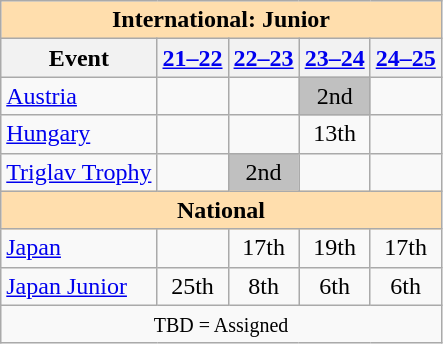<table class="wikitable" style="text-align:center">
<tr>
<th colspan="5" style="background-color: #ffdead; " align="center">International: Junior</th>
</tr>
<tr>
<th>Event</th>
<th><a href='#'>21–22</a></th>
<th><a href='#'>22–23</a></th>
<th><a href='#'>23–24</a></th>
<th><a href='#'>24–25</a></th>
</tr>
<tr>
<td align=left> <a href='#'>Austria</a></td>
<td></td>
<td></td>
<td bgcolor=silver>2nd</td>
<td></td>
</tr>
<tr>
<td align=left> <a href='#'>Hungary</a></td>
<td></td>
<td></td>
<td>13th</td>
<td></td>
</tr>
<tr>
<td align="left"><a href='#'>Triglav Trophy</a></td>
<td></td>
<td bgcolor=silver>2nd</td>
<td></td>
<td></td>
</tr>
<tr>
<th colspan="5" style="background-color: #ffdead; " align="center">National</th>
</tr>
<tr>
<td align="left"><a href='#'>Japan</a></td>
<td></td>
<td>17th</td>
<td>19th</td>
<td>17th</td>
</tr>
<tr>
<td align="left"><a href='#'>Japan Junior</a></td>
<td>25th</td>
<td>8th</td>
<td>6th</td>
<td>6th</td>
</tr>
<tr>
<td colspan="5" align="center"><small> TBD = Assigned </small></td>
</tr>
</table>
